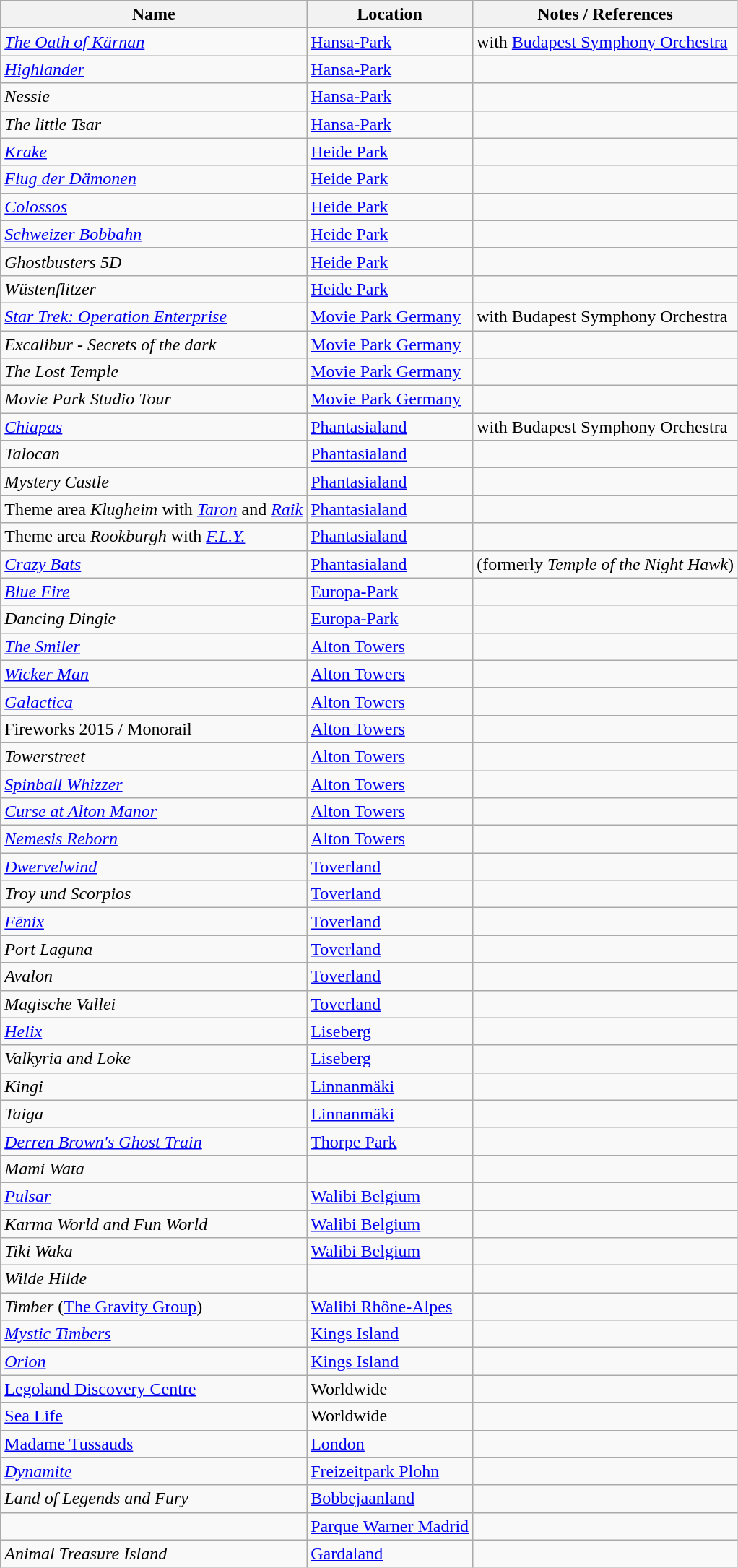<table class="wikitable sortable">
<tr>
<th>Name</th>
<th>Location</th>
<th>Notes / References</th>
</tr>
<tr>
<td><em><a href='#'>The Oath of Kärnan</a></em></td>
<td><a href='#'>Hansa-Park</a></td>
<td>with <a href='#'>Budapest Symphony Orchestra</a></td>
</tr>
<tr>
<td><em><a href='#'>Highlander</a></em></td>
<td><a href='#'>Hansa-Park</a></td>
<td></td>
</tr>
<tr>
<td><em>Nessie</em></td>
<td><a href='#'>Hansa-Park</a></td>
<td></td>
</tr>
<tr>
<td><em>The little Tsar</em></td>
<td><a href='#'>Hansa-Park</a></td>
<td></td>
</tr>
<tr>
<td><em><a href='#'>Krake</a></em></td>
<td><a href='#'>Heide Park</a></td>
<td></td>
</tr>
<tr>
<td><em><a href='#'>Flug der Dämonen</a></em></td>
<td><a href='#'>Heide Park</a></td>
<td></td>
</tr>
<tr>
<td><em><a href='#'>Colossos</a></em></td>
<td><a href='#'>Heide Park</a></td>
<td></td>
</tr>
<tr>
<td><em><a href='#'>Schweizer Bobbahn</a></em></td>
<td><a href='#'>Heide Park</a></td>
<td></td>
</tr>
<tr>
<td><em>Ghostbusters 5D</em></td>
<td><a href='#'>Heide Park</a></td>
<td></td>
</tr>
<tr>
<td><em>Wüstenflitzer</em></td>
<td><a href='#'>Heide Park</a></td>
<td></td>
</tr>
<tr>
<td><em><a href='#'>Star Trek: Operation Enterprise</a></em></td>
<td><a href='#'>Movie Park Germany</a></td>
<td>with Budapest Symphony Orchestra</td>
</tr>
<tr>
<td><em>Excalibur - Secrets of the dark</em></td>
<td><a href='#'>Movie Park Germany</a></td>
<td></td>
</tr>
<tr>
<td><em>The Lost Temple</em></td>
<td><a href='#'>Movie Park Germany</a></td>
<td></td>
</tr>
<tr>
<td><em>Movie Park Studio Tour</em></td>
<td><a href='#'>Movie Park Germany</a></td>
<td></td>
</tr>
<tr>
<td><em><a href='#'>Chiapas</a></em></td>
<td><a href='#'>Phantasialand</a></td>
<td>with Budapest Symphony Orchestra</td>
</tr>
<tr>
<td><em>Talocan</em></td>
<td><a href='#'>Phantasialand</a></td>
<td></td>
</tr>
<tr>
<td><em>Mystery Castle</em></td>
<td><a href='#'>Phantasialand</a></td>
<td></td>
</tr>
<tr>
<td>Theme area <em>Klugheim</em> with <em><a href='#'>Taron</a></em> and <em><a href='#'>Raik</a></em></td>
<td><a href='#'>Phantasialand</a></td>
<td></td>
</tr>
<tr>
<td>Theme area <em>Rookburgh</em> with <em><a href='#'>F.L.Y.</a></em></td>
<td><a href='#'>Phantasialand</a></td>
<td></td>
</tr>
<tr>
<td><em><a href='#'>Crazy Bats</a></em></td>
<td><a href='#'>Phantasialand</a></td>
<td>(formerly <em>Temple of the Night Hawk</em>)</td>
</tr>
<tr>
<td><em><a href='#'>Blue Fire</a></em></td>
<td><a href='#'>Europa-Park</a></td>
<td></td>
</tr>
<tr>
<td><em>Dancing Dingie</em></td>
<td><a href='#'>Europa-Park</a></td>
<td></td>
</tr>
<tr>
<td><em><a href='#'>The Smiler</a></em></td>
<td><a href='#'>Alton Towers</a></td>
<td></td>
</tr>
<tr>
<td><em><a href='#'>Wicker Man</a></em></td>
<td><a href='#'>Alton Towers</a></td>
<td></td>
</tr>
<tr>
<td><em><a href='#'>Galactica</a></em></td>
<td><a href='#'>Alton Towers</a></td>
<td></td>
</tr>
<tr>
<td>Fireworks 2015 / Monorail</td>
<td><a href='#'>Alton Towers</a></td>
<td></td>
</tr>
<tr>
<td><em>Towerstreet</em></td>
<td><a href='#'>Alton Towers</a></td>
<td></td>
</tr>
<tr>
<td><em><a href='#'>Spinball Whizzer</a></em></td>
<td><a href='#'>Alton Towers</a></td>
<td></td>
</tr>
<tr>
<td><em><a href='#'>Curse at Alton Manor</a></em></td>
<td><a href='#'>Alton Towers</a></td>
<td></td>
</tr>
<tr>
<td><em><a href='#'>Nemesis Reborn</a></em></td>
<td><a href='#'>Alton Towers</a></td>
<td></td>
</tr>
<tr>
<td><em><a href='#'>Dwervelwind</a></em></td>
<td><a href='#'>Toverland</a></td>
<td></td>
</tr>
<tr>
<td><em>Troy und Scorpios</em></td>
<td><a href='#'>Toverland</a></td>
<td></td>
</tr>
<tr>
<td><em><a href='#'>Fēnix</a></em></td>
<td><a href='#'>Toverland</a></td>
<td></td>
</tr>
<tr>
<td><em>Port Laguna</em></td>
<td><a href='#'>Toverland</a></td>
<td></td>
</tr>
<tr>
<td><em>Avalon</em></td>
<td><a href='#'>Toverland</a></td>
<td></td>
</tr>
<tr>
<td><em>Magische Vallei</em></td>
<td><a href='#'>Toverland</a></td>
<td></td>
</tr>
<tr>
<td><em><a href='#'>Helix</a></em></td>
<td><a href='#'>Liseberg</a></td>
<td></td>
</tr>
<tr>
<td><em>Valkyria and Loke</em></td>
<td><a href='#'>Liseberg</a></td>
<td></td>
</tr>
<tr>
<td><em>Kingi</em></td>
<td><a href='#'>Linnanmäki</a></td>
<td></td>
</tr>
<tr>
<td><em>Taiga</em></td>
<td><a href='#'>Linnanmäki</a></td>
<td></td>
</tr>
<tr>
<td><em><a href='#'>Derren Brown's Ghost Train</a></em></td>
<td><a href='#'>Thorpe Park</a></td>
<td></td>
</tr>
<tr>
<td><em>Mami Wata</em></td>
<td></td>
<td></td>
</tr>
<tr>
<td><em><a href='#'>Pulsar</a></em></td>
<td><a href='#'>Walibi Belgium</a></td>
<td></td>
</tr>
<tr>
<td><em>Karma World and Fun World</em></td>
<td><a href='#'>Walibi Belgium</a></td>
<td></td>
</tr>
<tr>
<td><em>Tiki Waka</em></td>
<td><a href='#'>Walibi Belgium</a></td>
<td></td>
</tr>
<tr>
<td><em>Wilde Hilde</em></td>
<td></td>
<td></td>
</tr>
<tr>
<td><em>Timber</em> (<a href='#'>The Gravity Group</a>)</td>
<td><a href='#'>Walibi Rhône-Alpes</a></td>
<td></td>
</tr>
<tr>
<td><em><a href='#'>Mystic Timbers</a></em></td>
<td><a href='#'>Kings Island</a></td>
<td></td>
</tr>
<tr>
<td><em><a href='#'>Orion</a></em></td>
<td><a href='#'>Kings Island</a></td>
<td></td>
</tr>
<tr>
<td><a href='#'>Legoland Discovery Centre</a></td>
<td>Worldwide</td>
<td></td>
</tr>
<tr>
<td><a href='#'>Sea Life</a></td>
<td>Worldwide</td>
<td></td>
</tr>
<tr>
<td><a href='#'>Madame Tussauds</a></td>
<td><a href='#'>London</a></td>
<td></td>
</tr>
<tr>
<td><em><a href='#'>Dynamite</a></em></td>
<td><a href='#'>Freizeitpark Plohn</a></td>
<td></td>
</tr>
<tr>
<td><em>Land of Legends and Fury</em></td>
<td><a href='#'>Bobbejaanland</a></td>
<td></td>
</tr>
<tr>
<td><em></em></td>
<td><a href='#'>Parque Warner Madrid</a></td>
<td></td>
</tr>
<tr>
<td><em>Animal Treasure Island</em></td>
<td><a href='#'>Gardaland</a></td>
<td></td>
</tr>
</table>
